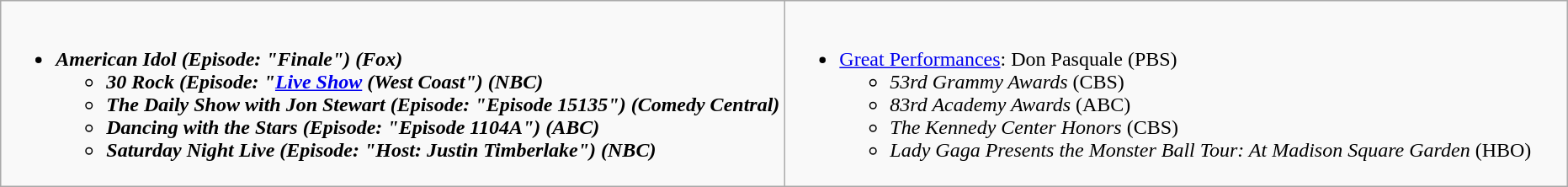<table class="wikitable">
<tr>
<td style="vertical-align:top;" width="50%"><br><ul><li><strong><em>American Idol<em> (Episode: "Finale") (Fox)<strong><ul><li></em>30 Rock<em> (Episode: "<a href='#'>Live Show</a> (West Coast") (NBC)</li><li></em>The Daily Show with Jon Stewart<em> (Episode: "Episode 15135") (Comedy Central)</li><li></em>Dancing with the Stars<em> (Episode: "Episode 1104A") (ABC)</li><li></em>Saturday Night Live<em> (Episode: "Host: Justin Timberlake") (NBC)</li></ul></li></ul></td>
<td style="vertical-align:top;" width="50%"><br><ul><li></em></strong><a href='#'>Great Performances</a>: Don Pasquale</em> (PBS)</strong><ul><li><em>53rd Grammy Awards</em> (CBS)</li><li><em>83rd Academy Awards</em> (ABC)</li><li><em>The Kennedy Center Honors</em> (CBS)</li><li><em>Lady Gaga Presents the Monster Ball Tour: At Madison Square Garden</em> (HBO)</li></ul></li></ul></td>
</tr>
</table>
